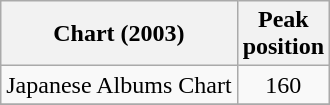<table class="wikitable">
<tr>
<th>Chart (2003)</th>
<th>Peak<br>position</th>
</tr>
<tr>
<td>Japanese Albums Chart</td>
<td style="text-align:center;">160</td>
</tr>
<tr>
</tr>
</table>
